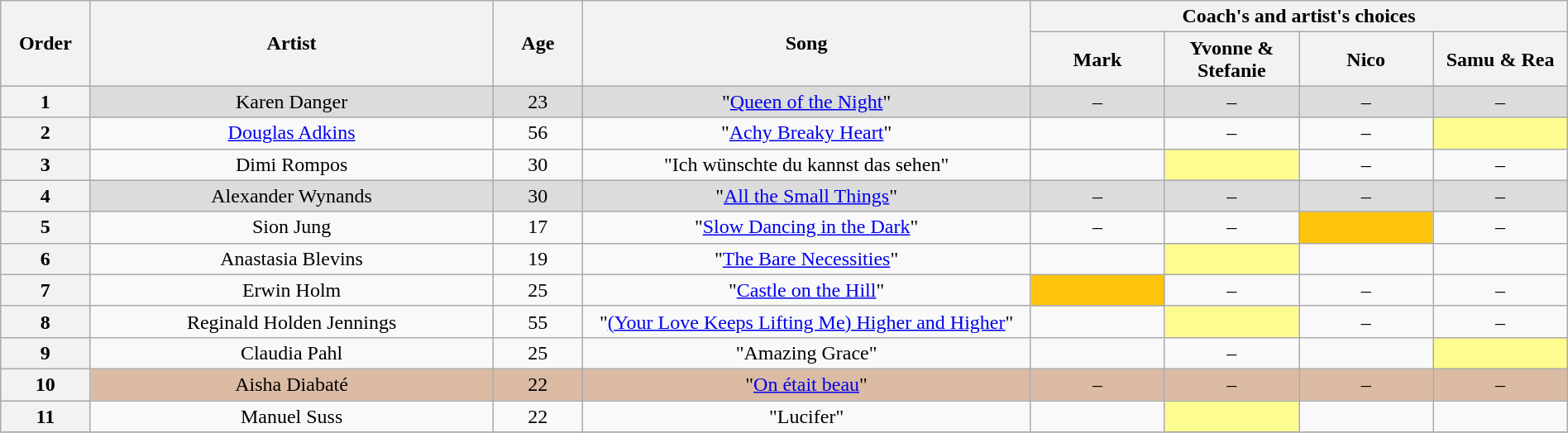<table class="wikitable" style="text-align:center; width:100%;">
<tr>
<th scope="col" rowspan="2" style="width:04%;">Order</th>
<th scope="col" rowspan="2" style="width:18%;">Artist</th>
<th scope="col" rowspan="2" style="width:04%;">Age</th>
<th scope="col" rowspan="2" style="width:20%;">Song</th>
<th scope="col" colspan="4" style="width:24%;">Coach's and artist's choices</th>
</tr>
<tr>
<th style="width:06%;">Mark</th>
<th style="width:06%;">Yvonne & Stefanie</th>
<th style="width:06%;">Nico</th>
<th style="width:06%;">Samu & Rea</th>
</tr>
<tr style="background: #dcdcdc;" |>
<th>1</th>
<td>Karen Danger</td>
<td>23</td>
<td>"<a href='#'>Queen of the Night</a>"</td>
<td>–</td>
<td>–</td>
<td>–</td>
<td>–</td>
</tr>
<tr>
<th>2</th>
<td><a href='#'>Douglas Adkins</a></td>
<td>56</td>
<td>"<a href='#'>Achy Breaky Heart</a>"</td>
<td><strong></strong></td>
<td>–</td>
<td>–</td>
<td style="background: #fdfc8f;"><strong></strong></td>
</tr>
<tr>
<th>3</th>
<td>Dimi Rompos </td>
<td>30</td>
<td>"Ich wünschte du kannst das sehen"</td>
<td><strong></strong></td>
<td style="background: #fdfc8f;"><strong></strong></td>
<td>–</td>
<td>–</td>
</tr>
<tr style="background: #dcdcdc;" |>
<th>4</th>
<td>Alexander Wynands</td>
<td>30</td>
<td>"<a href='#'>All the Small Things</a>"</td>
<td>–</td>
<td>–</td>
<td>–</td>
<td>–</td>
</tr>
<tr>
<th>5</th>
<td>Sion Jung</td>
<td>17</td>
<td>"<a href='#'>Slow Dancing in the Dark</a>"</td>
<td>–</td>
<td>–</td>
<td style="background: #ffc40c;"><strong></strong></td>
<td>–</td>
</tr>
<tr>
<th>6</th>
<td>Anastasia Blevins</td>
<td>19</td>
<td>"<a href='#'>The Bare Necessities</a>"</td>
<td><strong></strong></td>
<td style="background: #fdfc8f;"><strong></strong></td>
<td><strong></strong></td>
<td><strong></strong></td>
</tr>
<tr>
<th>7</th>
<td>Erwin Holm</td>
<td>25</td>
<td>"<a href='#'>Castle on the Hill</a>"</td>
<td style="background: #ffc40c;"><strong></strong></td>
<td>–</td>
<td>–</td>
<td>–</td>
</tr>
<tr>
<th>8</th>
<td>Reginald Holden Jennings</td>
<td>55</td>
<td>"<a href='#'>(Your Love Keeps Lifting Me) Higher and Higher</a>"</td>
<td><strong></strong></td>
<td style="background: #fdfc8f;"><strong></strong></td>
<td>–</td>
<td>–</td>
</tr>
<tr>
<th>9</th>
<td>Claudia Pahl</td>
<td>25</td>
<td>"Amazing Grace"</td>
<td><strong></strong></td>
<td>–</td>
<td><strong></strong></td>
<td style="background: #fdfc8f;"><strong></strong></td>
</tr>
<tr style="background: #dbbba4;" |>
<th>10</th>
<td>Aisha Diabaté</td>
<td>22</td>
<td>"<a href='#'>On était beau</a>"</td>
<td>–</td>
<td>–</td>
<td>–</td>
<td>–</td>
</tr>
<tr>
<th>11</th>
<td>Manuel Suss</td>
<td>22</td>
<td>"Lucifer"</td>
<td><strong></strong></td>
<td style="background: #fdfc8f;"><strong></strong></td>
<td><strong></strong></td>
<td><strong></strong></td>
</tr>
<tr>
</tr>
</table>
